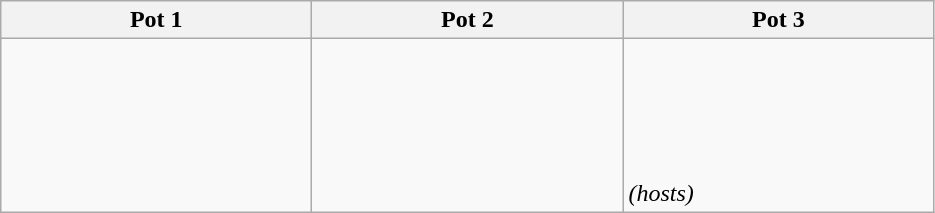<table class="wikitable">
<tr>
<th width=200px>Pot 1</th>
<th width=200px>Pot 2</th>
<th width=200px>Pot 3</th>
</tr>
<tr>
<td><br> <br>
 <br>
 <br>
</td>
<td><br> <br>
 <br>
 <br>
</td>
<td><br> <br>
 <br>
 <br>
 <br>
 <em>(hosts)</em> <br>
</td>
</tr>
</table>
